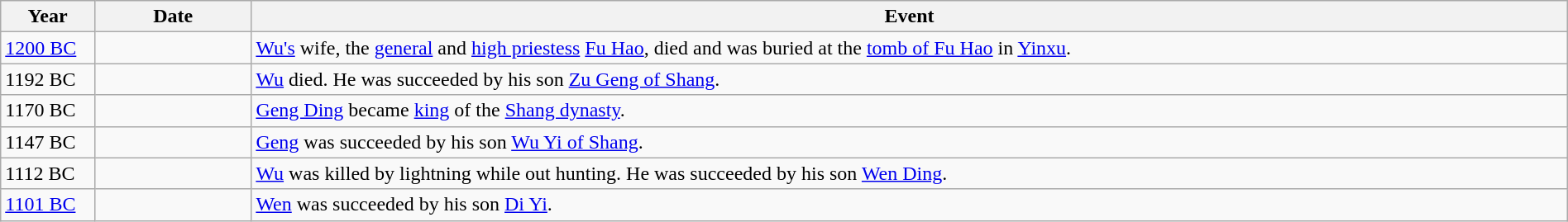<table class="wikitable" width="100%">
<tr>
<th style="width:6%">Year</th>
<th style="width:10%">Date</th>
<th>Event</th>
</tr>
<tr>
<td><a href='#'>1200 BC</a></td>
<td></td>
<td><a href='#'>Wu's</a> wife, the <a href='#'>general</a> and <a href='#'>high priestess</a> <a href='#'>Fu Hao</a>, died and was buried at the <a href='#'>tomb of Fu Hao</a> in <a href='#'>Yinxu</a>.</td>
</tr>
<tr>
<td>1192 BC</td>
<td></td>
<td><a href='#'>Wu</a> died.  He was succeeded by his son <a href='#'>Zu Geng of Shang</a>.</td>
</tr>
<tr>
<td>1170 BC</td>
<td></td>
<td><a href='#'>Geng Ding</a> became <a href='#'>king</a> of the <a href='#'>Shang dynasty</a>.</td>
</tr>
<tr>
<td>1147 BC</td>
<td></td>
<td><a href='#'>Geng</a> was succeeded by his son <a href='#'>Wu Yi of Shang</a>.</td>
</tr>
<tr>
<td>1112 BC</td>
<td></td>
<td><a href='#'>Wu</a> was killed by lightning while out hunting.  He was succeeded by his son <a href='#'>Wen Ding</a>.</td>
</tr>
<tr>
<td><a href='#'>1101 BC</a></td>
<td></td>
<td><a href='#'>Wen</a> was succeeded by his son <a href='#'>Di Yi</a>.</td>
</tr>
</table>
